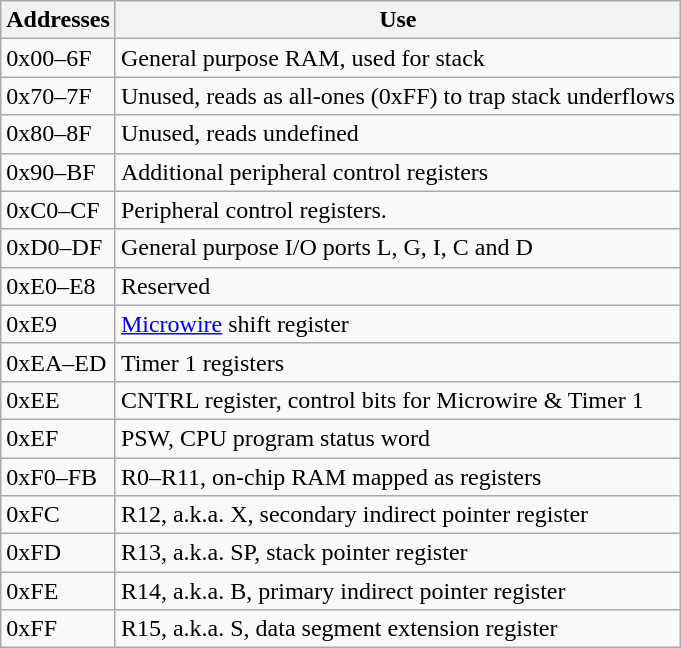<table class="wikitable">
<tr>
<th>Addresses</th>
<th>Use</th>
</tr>
<tr>
<td>0x00–6F</td>
<td>General purpose RAM, used for stack</td>
</tr>
<tr>
<td>0x70–7F</td>
<td>Unused, reads as all-ones (0xFF) to trap stack underflows</td>
</tr>
<tr>
<td>0x80–8F</td>
<td>Unused, reads undefined</td>
</tr>
<tr>
<td>0x90–BF</td>
<td>Additional peripheral control registers</td>
</tr>
<tr>
<td>0xC0–CF</td>
<td>Peripheral control registers.</td>
</tr>
<tr>
<td>0xD0–DF</td>
<td>General purpose I/O ports L, G, I, C and D</td>
</tr>
<tr>
<td>0xE0–E8</td>
<td>Reserved</td>
</tr>
<tr>
<td>0xE9</td>
<td><a href='#'>Microwire</a> shift register</td>
</tr>
<tr>
<td>0xEA–ED</td>
<td>Timer 1 registers</td>
</tr>
<tr>
<td>0xEE</td>
<td>CNTRL register, control bits for Microwire & Timer 1</td>
</tr>
<tr>
<td>0xEF</td>
<td>PSW, CPU program status word</td>
</tr>
<tr>
<td>0xF0–FB</td>
<td>R0–R11, on-chip RAM mapped as registers</td>
</tr>
<tr>
<td>0xFC</td>
<td>R12, a.k.a. X, secondary indirect pointer register</td>
</tr>
<tr>
<td>0xFD</td>
<td>R13, a.k.a. SP, stack pointer register</td>
</tr>
<tr>
<td>0xFE</td>
<td>R14, a.k.a. B, primary indirect pointer register</td>
</tr>
<tr>
<td>0xFF</td>
<td>R15, a.k.a. S, data segment extension register</td>
</tr>
</table>
